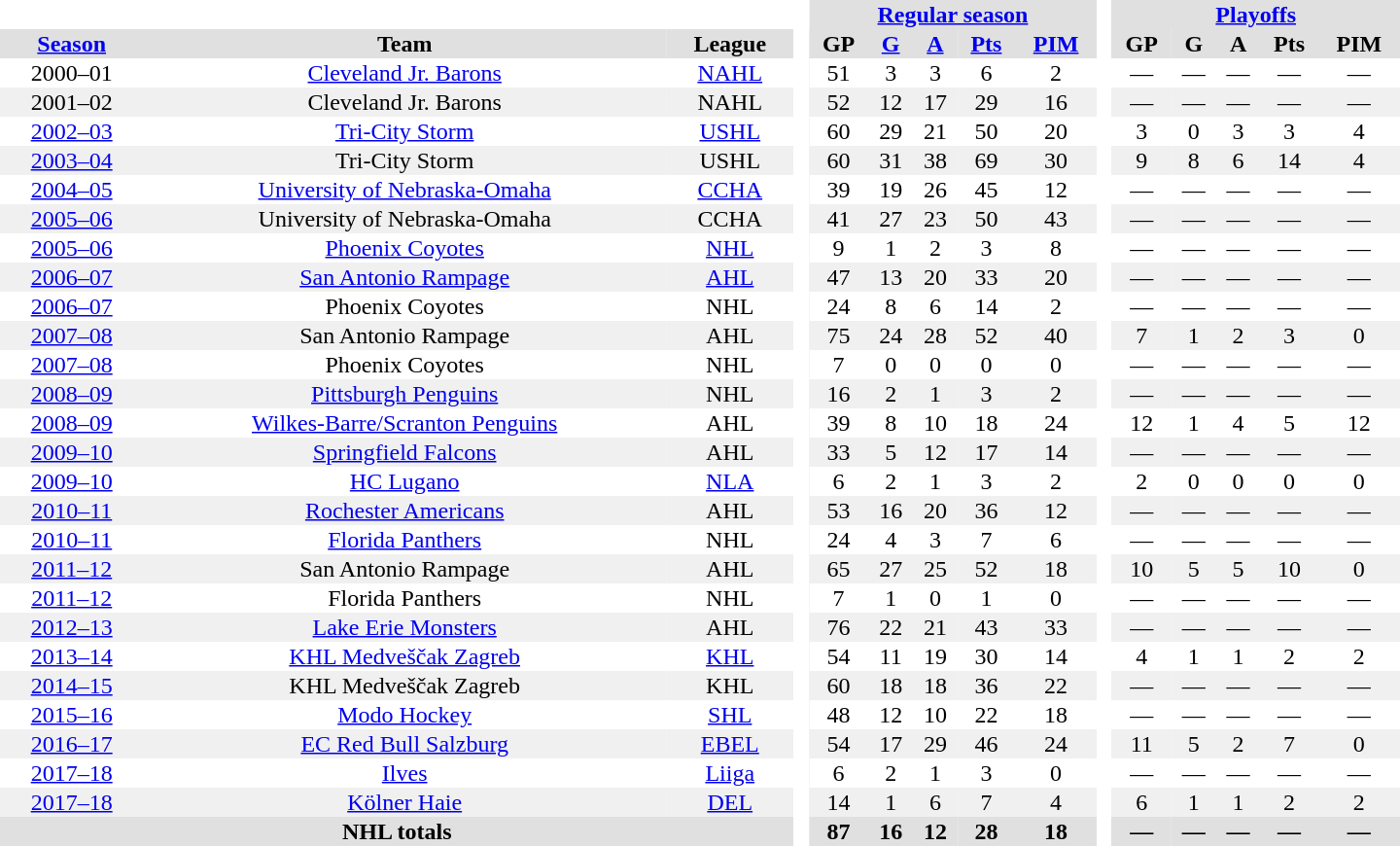<table border="0" cellpadding="1" cellspacing="0" style="text-align:center; width:60em;">
<tr style="background:#e0e0e0;">
<th colspan="3" bgcolor="#ffffff"> </th>
<th rowspan="100" bgcolor="#ffffff"> </th>
<th colspan="5"><a href='#'>Regular season</a></th>
<th rowspan="100" bgcolor="#ffffff"> </th>
<th colspan="5"><a href='#'>Playoffs</a></th>
</tr>
<tr style="background:#e0e0e0;">
<th><a href='#'>Season</a></th>
<th>Team</th>
<th>League</th>
<th>GP</th>
<th><a href='#'>G</a></th>
<th><a href='#'>A</a></th>
<th><a href='#'>Pts</a></th>
<th><a href='#'>PIM</a></th>
<th>GP</th>
<th>G</th>
<th>A</th>
<th>Pts</th>
<th>PIM</th>
</tr>
<tr>
<td>2000–01</td>
<td><a href='#'>Cleveland Jr. Barons</a></td>
<td><a href='#'>NAHL</a></td>
<td>51</td>
<td>3</td>
<td>3</td>
<td>6</td>
<td>2</td>
<td>—</td>
<td>—</td>
<td>—</td>
<td>—</td>
<td>—</td>
</tr>
<tr style="background:#f0f0f0;">
<td>2001–02</td>
<td>Cleveland Jr. Barons</td>
<td>NAHL</td>
<td>52</td>
<td>12</td>
<td>17</td>
<td>29</td>
<td>16</td>
<td>—</td>
<td>—</td>
<td>—</td>
<td>—</td>
<td>—</td>
</tr>
<tr>
<td><a href='#'>2002–03</a></td>
<td><a href='#'>Tri-City Storm</a></td>
<td><a href='#'>USHL</a></td>
<td>60</td>
<td>29</td>
<td>21</td>
<td>50</td>
<td>20</td>
<td>3</td>
<td>0</td>
<td>3</td>
<td>3</td>
<td>4</td>
</tr>
<tr style="background:#f0f0f0;">
<td><a href='#'>2003–04</a></td>
<td>Tri-City Storm</td>
<td>USHL</td>
<td>60</td>
<td>31</td>
<td>38</td>
<td>69</td>
<td>30</td>
<td>9</td>
<td>8</td>
<td>6</td>
<td>14</td>
<td>4</td>
</tr>
<tr>
<td><a href='#'>2004–05</a></td>
<td><a href='#'>University of Nebraska-Omaha</a></td>
<td><a href='#'>CCHA</a></td>
<td>39</td>
<td>19</td>
<td>26</td>
<td>45</td>
<td>12</td>
<td>—</td>
<td>—</td>
<td>—</td>
<td>—</td>
<td>—</td>
</tr>
<tr style="background:#f0f0f0;">
<td><a href='#'>2005–06</a></td>
<td>University of Nebraska-Omaha</td>
<td>CCHA</td>
<td>41</td>
<td>27</td>
<td>23</td>
<td>50</td>
<td>43</td>
<td>—</td>
<td>—</td>
<td>—</td>
<td>—</td>
<td>—</td>
</tr>
<tr>
<td><a href='#'>2005–06</a></td>
<td><a href='#'>Phoenix Coyotes</a></td>
<td><a href='#'>NHL</a></td>
<td>9</td>
<td>1</td>
<td>2</td>
<td>3</td>
<td>8</td>
<td>—</td>
<td>—</td>
<td>—</td>
<td>—</td>
<td>—</td>
</tr>
<tr style="background:#f0f0f0;">
<td><a href='#'>2006–07</a></td>
<td><a href='#'>San Antonio Rampage</a></td>
<td><a href='#'>AHL</a></td>
<td>47</td>
<td>13</td>
<td>20</td>
<td>33</td>
<td>20</td>
<td>—</td>
<td>—</td>
<td>—</td>
<td>—</td>
<td>—</td>
</tr>
<tr>
<td><a href='#'>2006–07</a></td>
<td>Phoenix Coyotes</td>
<td>NHL</td>
<td>24</td>
<td>8</td>
<td>6</td>
<td>14</td>
<td>2</td>
<td>—</td>
<td>—</td>
<td>—</td>
<td>—</td>
<td>—</td>
</tr>
<tr style="background:#f0f0f0;">
<td><a href='#'>2007–08</a></td>
<td>San Antonio Rampage</td>
<td>AHL</td>
<td>75</td>
<td>24</td>
<td>28</td>
<td>52</td>
<td>40</td>
<td>7</td>
<td>1</td>
<td>2</td>
<td>3</td>
<td>0</td>
</tr>
<tr>
<td><a href='#'>2007–08</a></td>
<td>Phoenix Coyotes</td>
<td>NHL</td>
<td>7</td>
<td>0</td>
<td>0</td>
<td>0</td>
<td>0</td>
<td>—</td>
<td>—</td>
<td>—</td>
<td>—</td>
<td>—</td>
</tr>
<tr style="background:#f0f0f0;">
<td><a href='#'>2008–09</a></td>
<td><a href='#'>Pittsburgh Penguins</a></td>
<td>NHL</td>
<td>16</td>
<td>2</td>
<td>1</td>
<td>3</td>
<td>2</td>
<td>—</td>
<td>—</td>
<td>—</td>
<td>—</td>
<td>—</td>
</tr>
<tr>
<td><a href='#'>2008–09</a></td>
<td><a href='#'>Wilkes-Barre/Scranton Penguins</a></td>
<td>AHL</td>
<td>39</td>
<td>8</td>
<td>10</td>
<td>18</td>
<td>24</td>
<td>12</td>
<td>1</td>
<td>4</td>
<td>5</td>
<td>12</td>
</tr>
<tr style="background:#f0f0f0;">
<td><a href='#'>2009–10</a></td>
<td><a href='#'>Springfield Falcons</a></td>
<td>AHL</td>
<td>33</td>
<td>5</td>
<td>12</td>
<td>17</td>
<td>14</td>
<td>—</td>
<td>—</td>
<td>—</td>
<td>—</td>
<td>—</td>
</tr>
<tr>
<td><a href='#'>2009–10</a></td>
<td><a href='#'>HC Lugano</a></td>
<td><a href='#'>NLA</a></td>
<td>6</td>
<td>2</td>
<td>1</td>
<td>3</td>
<td>2</td>
<td>2</td>
<td>0</td>
<td>0</td>
<td>0</td>
<td>0</td>
</tr>
<tr style="background:#f0f0f0;">
<td><a href='#'>2010–11</a></td>
<td><a href='#'>Rochester Americans</a></td>
<td>AHL</td>
<td>53</td>
<td>16</td>
<td>20</td>
<td>36</td>
<td>12</td>
<td>—</td>
<td>—</td>
<td>—</td>
<td>—</td>
<td>—</td>
</tr>
<tr>
<td><a href='#'>2010–11</a></td>
<td><a href='#'>Florida Panthers</a></td>
<td>NHL</td>
<td>24</td>
<td>4</td>
<td>3</td>
<td>7</td>
<td>6</td>
<td>—</td>
<td>—</td>
<td>—</td>
<td>—</td>
<td>—</td>
</tr>
<tr style="background:#f0f0f0;">
<td><a href='#'>2011–12</a></td>
<td>San Antonio Rampage</td>
<td>AHL</td>
<td>65</td>
<td>27</td>
<td>25</td>
<td>52</td>
<td>18</td>
<td>10</td>
<td>5</td>
<td>5</td>
<td>10</td>
<td>0</td>
</tr>
<tr>
<td><a href='#'>2011–12</a></td>
<td>Florida Panthers</td>
<td>NHL</td>
<td>7</td>
<td>1</td>
<td>0</td>
<td>1</td>
<td>0</td>
<td>—</td>
<td>—</td>
<td>—</td>
<td>—</td>
<td>—</td>
</tr>
<tr style="background:#f0f0f0;">
<td><a href='#'>2012–13</a></td>
<td><a href='#'>Lake Erie Monsters</a></td>
<td>AHL</td>
<td>76</td>
<td>22</td>
<td>21</td>
<td>43</td>
<td>33</td>
<td>—</td>
<td>—</td>
<td>—</td>
<td>—</td>
<td>—</td>
</tr>
<tr>
<td><a href='#'>2013–14</a></td>
<td><a href='#'>KHL Medveščak Zagreb</a></td>
<td><a href='#'>KHL</a></td>
<td>54</td>
<td>11</td>
<td>19</td>
<td>30</td>
<td>14</td>
<td>4</td>
<td>1</td>
<td>1</td>
<td>2</td>
<td>2</td>
</tr>
<tr style="background:#f0f0f0;">
<td><a href='#'>2014–15</a></td>
<td>KHL Medveščak Zagreb</td>
<td>KHL</td>
<td>60</td>
<td>18</td>
<td>18</td>
<td>36</td>
<td>22</td>
<td>—</td>
<td>—</td>
<td>—</td>
<td>—</td>
<td>—</td>
</tr>
<tr>
<td><a href='#'>2015–16</a></td>
<td><a href='#'>Modo Hockey</a></td>
<td><a href='#'>SHL</a></td>
<td>48</td>
<td>12</td>
<td>10</td>
<td>22</td>
<td>18</td>
<td>—</td>
<td>—</td>
<td>—</td>
<td>—</td>
<td>—</td>
</tr>
<tr style="background:#f0f0f0;">
<td><a href='#'>2016–17</a></td>
<td><a href='#'>EC Red Bull Salzburg</a></td>
<td><a href='#'>EBEL</a></td>
<td>54</td>
<td>17</td>
<td>29</td>
<td>46</td>
<td>24</td>
<td>11</td>
<td>5</td>
<td>2</td>
<td>7</td>
<td>0</td>
</tr>
<tr>
<td><a href='#'>2017–18</a></td>
<td><a href='#'>Ilves</a></td>
<td><a href='#'>Liiga</a></td>
<td>6</td>
<td>2</td>
<td>1</td>
<td>3</td>
<td>0</td>
<td>—</td>
<td>—</td>
<td>—</td>
<td>—</td>
<td>—</td>
</tr>
<tr style="background:#f0f0f0;">
<td><a href='#'>2017–18</a></td>
<td><a href='#'>Kölner Haie</a></td>
<td><a href='#'>DEL</a></td>
<td>14</td>
<td>1</td>
<td>6</td>
<td>7</td>
<td>4</td>
<td>6</td>
<td>1</td>
<td>1</td>
<td>2</td>
<td>2</td>
</tr>
<tr style="background:#e0e0e0;">
<th colspan="3">NHL totals</th>
<th>87</th>
<th>16</th>
<th>12</th>
<th>28</th>
<th>18</th>
<th>—</th>
<th>—</th>
<th>—</th>
<th>—</th>
<th>—</th>
</tr>
</table>
